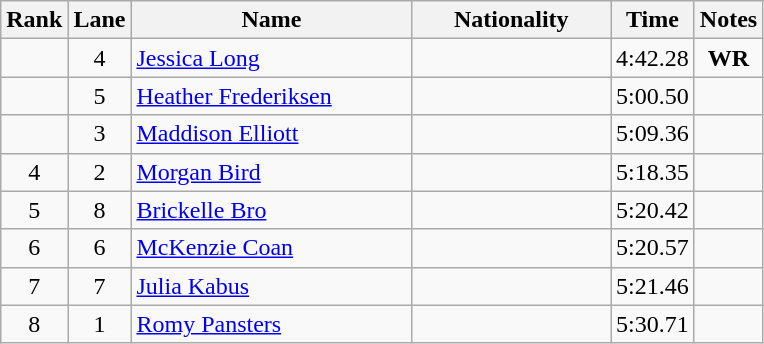<table class="wikitable sortable" style="text-align:center">
<tr>
<th>Rank</th>
<th>Lane</th>
<th style="width:180px">Name</th>
<th style="width:125px">Nationality</th>
<th>Time</th>
<th>Notes</th>
</tr>
<tr>
<td></td>
<td>4</td>
<td style="text-align:left;"><a href='#'>Jessica Long</a></td>
<td style="text-align:left;"></td>
<td>4:42.28</td>
<td><strong>WR</strong></td>
</tr>
<tr>
<td></td>
<td>5</td>
<td style="text-align:left;"><a href='#'>Heather Frederiksen</a></td>
<td style="text-align:left;"></td>
<td>5:00.50</td>
<td></td>
</tr>
<tr>
<td></td>
<td>3</td>
<td style="text-align:left;"><a href='#'>Maddison Elliott</a></td>
<td style="text-align:left;"></td>
<td>5:09.36</td>
<td></td>
</tr>
<tr>
<td>4</td>
<td>2</td>
<td style="text-align:left;"><a href='#'>Morgan Bird</a></td>
<td style="text-align:left;"></td>
<td>5:18.35</td>
<td></td>
</tr>
<tr>
<td>5</td>
<td>8</td>
<td style="text-align:left;"><a href='#'>Brickelle Bro</a></td>
<td style="text-align:left;"></td>
<td>5:20.42</td>
<td></td>
</tr>
<tr>
<td>6</td>
<td>6</td>
<td style="text-align:left;"><a href='#'>McKenzie Coan</a></td>
<td style="text-align:left;"></td>
<td>5:20.57</td>
<td></td>
</tr>
<tr>
<td>7</td>
<td>7</td>
<td style="text-align:left;"><a href='#'>Julia Kabus</a></td>
<td style="text-align:left;"></td>
<td>5:21.46</td>
<td></td>
</tr>
<tr>
<td>8</td>
<td>1</td>
<td style="text-align:left;"><a href='#'>Romy Pansters</a></td>
<td style="text-align:left;"></td>
<td>5:30.71</td>
<td></td>
</tr>
</table>
